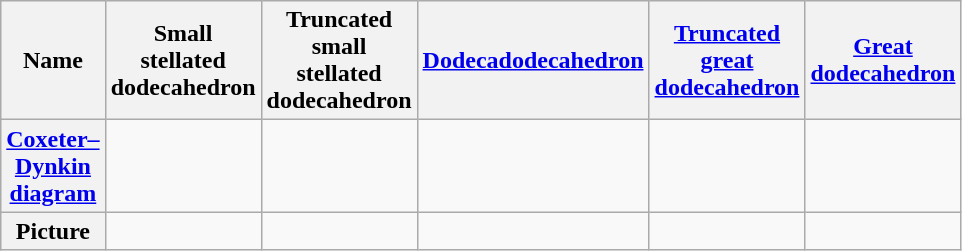<table class="wikitable" width=500>
<tr>
<th>Name</th>
<th>Small stellated dodecahedron</th>
<th>Truncated small stellated dodecahedron</th>
<th><a href='#'>Dodecadodecahedron</a></th>
<th><a href='#'>Truncated<br>great<br>dodecahedron</a></th>
<th><a href='#'>Great<br>dodecahedron</a></th>
</tr>
<tr align=center>
<th><a href='#'>Coxeter–Dynkin<br>diagram</a></th>
<td></td>
<td></td>
<td></td>
<td></td>
<td></td>
</tr>
<tr align=center>
<th>Picture</th>
<td></td>
<td></td>
<td></td>
<td></td>
<td></td>
</tr>
</table>
